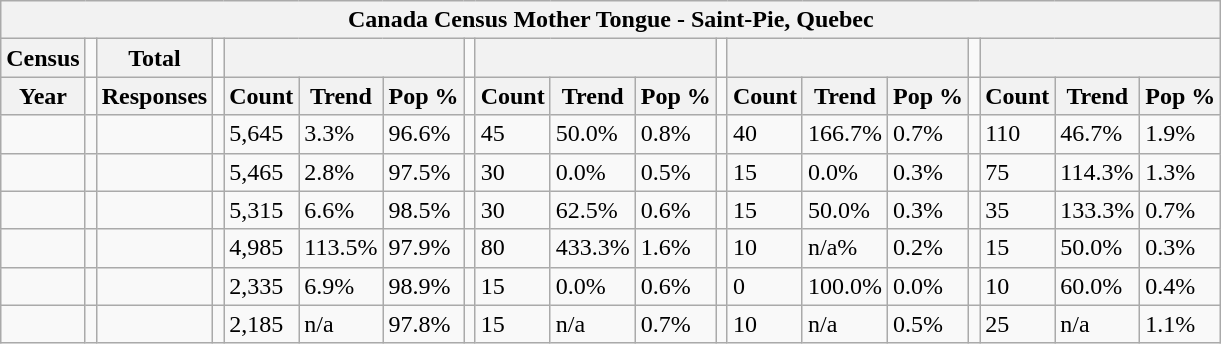<table class="wikitable">
<tr>
<th colspan="19">Canada Census Mother Tongue - Saint-Pie, Quebec</th>
</tr>
<tr>
<th>Census</th>
<td></td>
<th>Total</th>
<td colspan="1"></td>
<th colspan="3"></th>
<td colspan="1"></td>
<th colspan="3"></th>
<td colspan="1"></td>
<th colspan="3"></th>
<td colspan="1"></td>
<th colspan="3"></th>
</tr>
<tr>
<th>Year</th>
<td></td>
<th>Responses</th>
<td></td>
<th>Count</th>
<th>Trend</th>
<th>Pop %</th>
<td></td>
<th>Count</th>
<th>Trend</th>
<th>Pop %</th>
<td></td>
<th>Count</th>
<th>Trend</th>
<th>Pop %</th>
<td></td>
<th>Count</th>
<th>Trend</th>
<th>Pop %</th>
</tr>
<tr>
<td></td>
<td></td>
<td></td>
<td></td>
<td>5,645</td>
<td> 3.3%</td>
<td>96.6%</td>
<td></td>
<td>45</td>
<td> 50.0%</td>
<td>0.8%</td>
<td></td>
<td>40</td>
<td> 166.7%</td>
<td>0.7%</td>
<td></td>
<td>110</td>
<td> 46.7%</td>
<td>1.9%</td>
</tr>
<tr>
<td></td>
<td></td>
<td></td>
<td></td>
<td>5,465</td>
<td> 2.8%</td>
<td>97.5%</td>
<td></td>
<td>30</td>
<td> 0.0%</td>
<td>0.5%</td>
<td></td>
<td>15</td>
<td> 0.0%</td>
<td>0.3%</td>
<td></td>
<td>75</td>
<td> 114.3%</td>
<td>1.3%</td>
</tr>
<tr>
<td></td>
<td></td>
<td></td>
<td></td>
<td>5,315</td>
<td> 6.6%</td>
<td>98.5%</td>
<td></td>
<td>30</td>
<td> 62.5%</td>
<td>0.6%</td>
<td></td>
<td>15</td>
<td> 50.0%</td>
<td>0.3%</td>
<td></td>
<td>35</td>
<td> 133.3%</td>
<td>0.7%</td>
</tr>
<tr>
<td></td>
<td></td>
<td></td>
<td></td>
<td>4,985</td>
<td> 113.5%</td>
<td>97.9%</td>
<td></td>
<td>80</td>
<td> 433.3%</td>
<td>1.6%</td>
<td></td>
<td>10</td>
<td> n/a%</td>
<td>0.2%</td>
<td></td>
<td>15</td>
<td> 50.0%</td>
<td>0.3%</td>
</tr>
<tr>
<td></td>
<td></td>
<td></td>
<td></td>
<td>2,335</td>
<td> 6.9%</td>
<td>98.9%</td>
<td></td>
<td>15</td>
<td> 0.0%</td>
<td>0.6%</td>
<td></td>
<td>0</td>
<td> 100.0%</td>
<td>0.0%</td>
<td></td>
<td>10</td>
<td> 60.0%</td>
<td>0.4%</td>
</tr>
<tr>
<td></td>
<td></td>
<td></td>
<td></td>
<td>2,185</td>
<td>n/a</td>
<td>97.8%</td>
<td></td>
<td>15</td>
<td>n/a</td>
<td>0.7%</td>
<td></td>
<td>10</td>
<td>n/a</td>
<td>0.5%</td>
<td></td>
<td>25</td>
<td>n/a</td>
<td>1.1%</td>
</tr>
</table>
